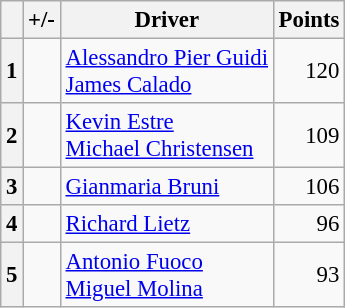<table class="wikitable" style="font-size:95%;">
<tr>
<th scope="col"></th>
<th scope="col">+/-</th>
<th scope="col">Driver</th>
<th scope="col">Points</th>
</tr>
<tr>
<th align="center">1</th>
<td align="left"></td>
<td> <a href='#'>Alessandro Pier Guidi</a><br> <a href='#'>James Calado</a></td>
<td align="right">120</td>
</tr>
<tr>
<th align="center">2</th>
<td align="left"></td>
<td> <a href='#'>Kevin Estre</a><br> <a href='#'>Michael Christensen</a></td>
<td align="right">109</td>
</tr>
<tr>
<th align="center">3</th>
<td align="left"></td>
<td> <a href='#'>Gianmaria Bruni</a></td>
<td align="right">106</td>
</tr>
<tr>
<th align="center">4</th>
<td align="left"></td>
<td> <a href='#'>Richard Lietz</a></td>
<td align="right">96</td>
</tr>
<tr>
<th align="center">5</th>
<td align="left"></td>
<td> <a href='#'>Antonio Fuoco</a><br> <a href='#'>Miguel Molina</a></td>
<td align="right">93</td>
</tr>
</table>
